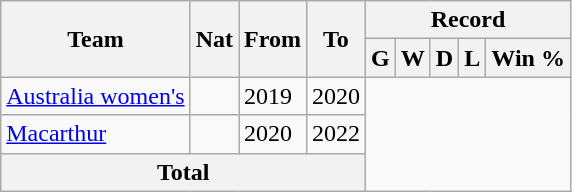<table class="wikitable" style="text-align: center">
<tr>
<th rowspan="2">Team</th>
<th rowspan="2">Nat</th>
<th rowspan="2">From</th>
<th rowspan="2">To</th>
<th colspan="5">Record</th>
</tr>
<tr>
<th>G</th>
<th>W</th>
<th>D</th>
<th>L</th>
<th>Win %</th>
</tr>
<tr>
<td align=left><a href='#'>Australia women's</a></td>
<td></td>
<td align=left>2019</td>
<td align=left>2020<br></td>
</tr>
<tr>
<td align=left><a href='#'>Macarthur</a></td>
<td></td>
<td align=left>2020</td>
<td align=left>2022<br></td>
</tr>
<tr>
<th colspan="4">Total<br></th>
</tr>
</table>
